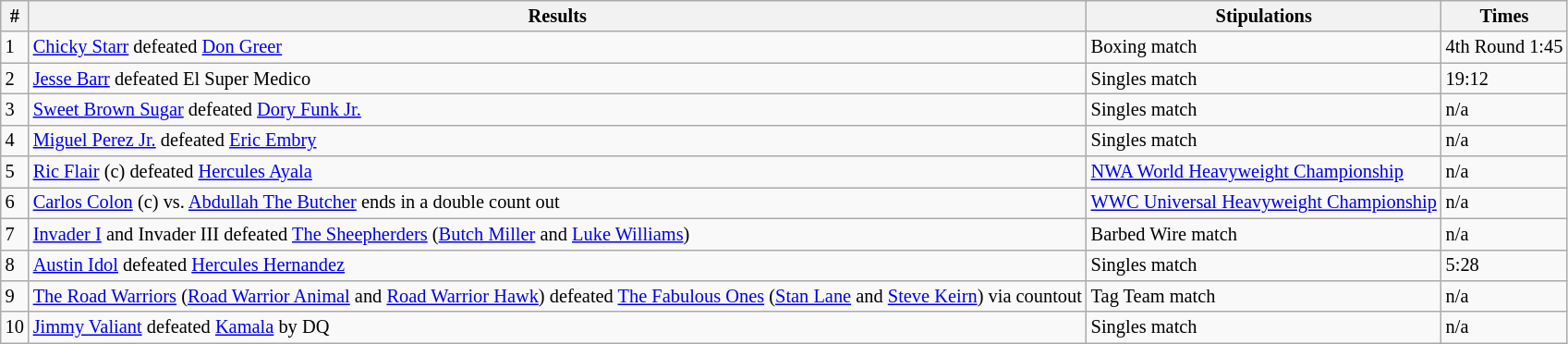<table style="font-size: 85%" class="wikitable sortable">
<tr>
<th><strong>#</strong></th>
<th><strong>Results</strong></th>
<th><strong>Stipulations</strong></th>
<th><strong>Times</strong></th>
</tr>
<tr>
<td>1</td>
<td><a href='#'>Chicky Starr</a> defeated <a href='#'>Don Greer</a></td>
<td>Boxing match</td>
<td>4th Round 1:45</td>
</tr>
<tr>
<td>2</td>
<td><a href='#'>Jesse Barr</a> defeated El Super Medico</td>
<td>Singles match</td>
<td>19:12</td>
</tr>
<tr>
<td>3</td>
<td><a href='#'>Sweet Brown Sugar</a> defeated <a href='#'>Dory Funk Jr.</a></td>
<td>Singles match</td>
<td>n/a</td>
</tr>
<tr>
<td>4</td>
<td><a href='#'>Miguel Perez Jr.</a> defeated <a href='#'>Eric Embry</a></td>
<td>Singles match</td>
<td>n/a</td>
</tr>
<tr>
<td>5</td>
<td><a href='#'>Ric Flair</a> (c) defeated <a href='#'>Hercules Ayala</a></td>
<td><a href='#'>NWA World Heavyweight Championship</a></td>
<td>n/a</td>
</tr>
<tr>
<td>6</td>
<td><a href='#'>Carlos Colon</a> (c) vs. <a href='#'>Abdullah The Butcher</a> ends in a double count out</td>
<td><a href='#'>WWC Universal Heavyweight Championship</a></td>
<td>n/a</td>
</tr>
<tr>
<td>7</td>
<td><a href='#'>Invader I</a> and Invader III defeated <a href='#'>The Sheepherders</a> (<a href='#'>Butch Miller</a> and <a href='#'>Luke Williams</a>)</td>
<td>Barbed Wire match</td>
<td>n/a</td>
</tr>
<tr>
<td>8</td>
<td><a href='#'>Austin Idol</a> defeated <a href='#'>Hercules Hernandez</a></td>
<td>Singles match</td>
<td>5:28</td>
</tr>
<tr>
<td>9</td>
<td><a href='#'>The Road Warriors</a> (<a href='#'>Road Warrior Animal</a> and <a href='#'>Road Warrior Hawk</a>) defeated <a href='#'>The Fabulous Ones</a> (<a href='#'>Stan Lane</a> and <a href='#'>Steve Keirn</a>) via countout</td>
<td>Tag Team match</td>
<td>n/a</td>
</tr>
<tr>
<td>10</td>
<td><a href='#'>Jimmy Valiant</a> defeated <a href='#'>Kamala</a> by DQ</td>
<td>Singles match</td>
<td>n/a</td>
</tr>
</table>
